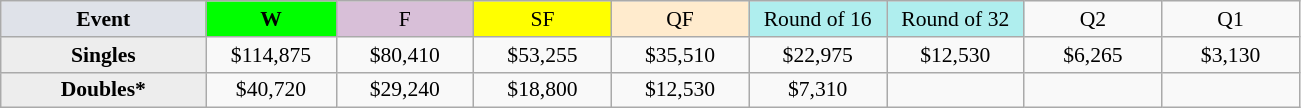<table class=wikitable style=font-size:90%;text-align:center>
<tr>
<td style="width:130px; background:#dfe2e9;"><strong>Event</strong></td>
<td style="width:80px; background:lime;"><strong>W</strong></td>
<td style="width:85px; background:thistle;">F</td>
<td style="width:85px; background:#ff0;">SF</td>
<td style="width:85px; background:#ffebcd;">QF</td>
<td style="width:85px; background:#afeeee;">Round of 16</td>
<td style="width:85px; background:#afeeee;">Round of 32</td>
<td width=85>Q2</td>
<td width=85>Q1</td>
</tr>
<tr>
<td style="background:#ededed;"><strong>Singles</strong></td>
<td>$114,875</td>
<td>$80,410</td>
<td>$53,255</td>
<td>$35,510</td>
<td>$22,975</td>
<td>$12,530</td>
<td>$6,265</td>
<td>$3,130</td>
</tr>
<tr>
<td style="background:#ededed;"><strong>Doubles*</strong></td>
<td>$40,720</td>
<td>$29,240</td>
<td>$18,800</td>
<td>$12,530</td>
<td>$7,310</td>
<td></td>
<td></td>
<td></td>
</tr>
</table>
